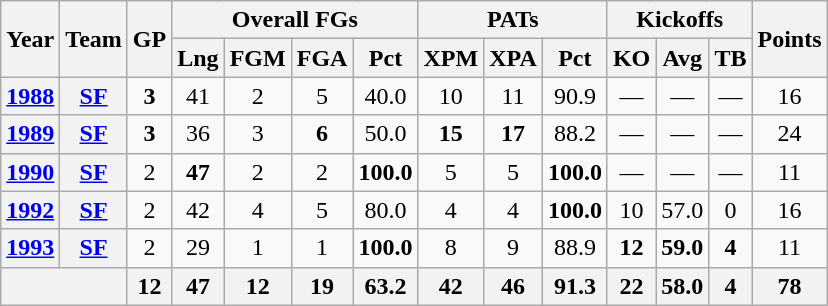<table class=wikitable style="text-align:center;">
<tr>
<th rowspan="2">Year</th>
<th rowspan="2">Team</th>
<th rowspan="2">GP</th>
<th colspan="4">Overall FGs</th>
<th colspan="3">PATs</th>
<th colspan="3">Kickoffs</th>
<th rowspan="2">Points</th>
</tr>
<tr>
<th>Lng</th>
<th>FGM</th>
<th>FGA</th>
<th>Pct</th>
<th>XPM</th>
<th>XPA</th>
<th>Pct</th>
<th>KO</th>
<th>Avg</th>
<th>TB</th>
</tr>
<tr>
<th><a href='#'>1988</a></th>
<th style="text-align:center;"><a href='#'>SF</a></th>
<td><strong>3</strong></td>
<td>41</td>
<td>2</td>
<td>5</td>
<td>40.0</td>
<td>10</td>
<td>11</td>
<td>90.9</td>
<td>—</td>
<td>—</td>
<td>—</td>
<td>16</td>
</tr>
<tr>
<th><a href='#'>1989</a></th>
<th><a href='#'>SF</a></th>
<td><strong>3</strong></td>
<td>36</td>
<td>3</td>
<td><strong>6</strong></td>
<td>50.0</td>
<td><strong>15</strong></td>
<td><strong>17</strong></td>
<td>88.2</td>
<td>—</td>
<td>—</td>
<td>—</td>
<td>24</td>
</tr>
<tr>
<th><a href='#'>1990</a></th>
<th><a href='#'>SF</a></th>
<td>2</td>
<td><strong>47</strong></td>
<td>2</td>
<td>2</td>
<td><strong>100.0</strong></td>
<td>5</td>
<td>5</td>
<td><strong>100.0</strong></td>
<td>—</td>
<td>—</td>
<td>—</td>
<td>11</td>
</tr>
<tr>
<th><a href='#'>1992</a></th>
<th><a href='#'>SF</a></th>
<td>2</td>
<td>42</td>
<td>4</td>
<td>5</td>
<td>80.0</td>
<td>4</td>
<td>4</td>
<td><strong>100.0</strong></td>
<td>10</td>
<td>57.0</td>
<td>0</td>
<td>16</td>
</tr>
<tr>
<th><a href='#'>1993</a></th>
<th><a href='#'>SF</a></th>
<td>2</td>
<td>29</td>
<td>1</td>
<td>1</td>
<td><strong>100.0</strong></td>
<td>8</td>
<td>9</td>
<td>88.9</td>
<td><strong>12</strong></td>
<td><strong>59.0</strong></td>
<td><strong>4</strong></td>
<td>11</td>
</tr>
<tr>
<th colspan="2"></th>
<th>12</th>
<th>47</th>
<th>12</th>
<th>19</th>
<th>63.2</th>
<th>42</th>
<th>46</th>
<th>91.3</th>
<th>22</th>
<th>58.0</th>
<th>4</th>
<th>78</th>
</tr>
</table>
